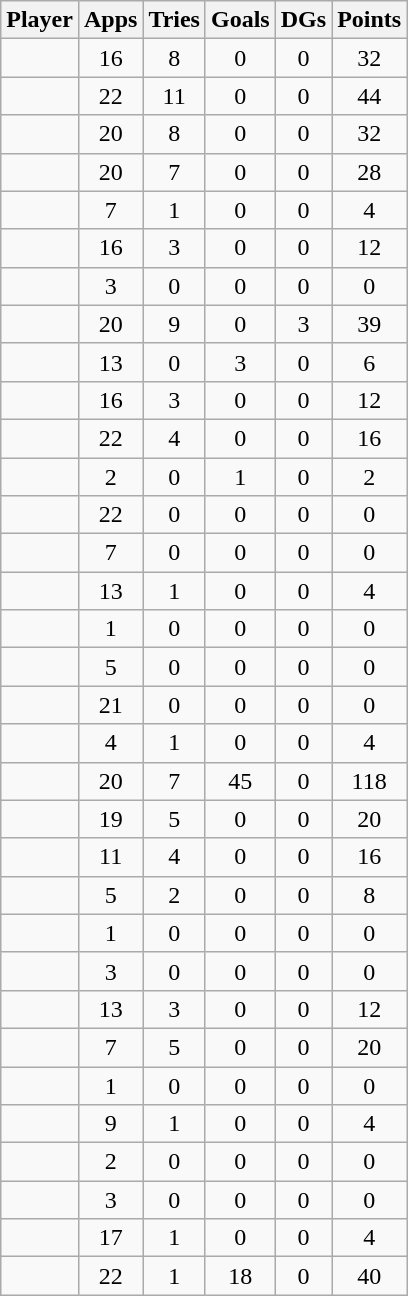<table class="wikitable sortable" style="text-align:center;">
<tr>
<th><strong>Player</strong></th>
<th><strong>Apps</strong></th>
<th><strong>Tries</strong></th>
<th><strong>Goals</strong></th>
<th><strong>DGs</strong></th>
<th><strong>Points</strong></th>
</tr>
<tr>
<td align=left></td>
<td>16</td>
<td>8</td>
<td>0</td>
<td>0</td>
<td>32</td>
</tr>
<tr>
<td align=left></td>
<td>22</td>
<td>11</td>
<td>0</td>
<td>0</td>
<td>44</td>
</tr>
<tr>
<td align=left></td>
<td>20</td>
<td>8</td>
<td>0</td>
<td>0</td>
<td>32</td>
</tr>
<tr>
<td align=left></td>
<td>20</td>
<td>7</td>
<td>0</td>
<td>0</td>
<td>28</td>
</tr>
<tr>
<td align=left></td>
<td>7</td>
<td>1</td>
<td>0</td>
<td>0</td>
<td>4</td>
</tr>
<tr>
<td align=left></td>
<td>16</td>
<td>3</td>
<td>0</td>
<td>0</td>
<td>12</td>
</tr>
<tr>
<td align=left></td>
<td>3</td>
<td>0</td>
<td>0</td>
<td>0</td>
<td>0</td>
</tr>
<tr>
<td align=left></td>
<td>20</td>
<td>9</td>
<td>0</td>
<td>3</td>
<td>39</td>
</tr>
<tr>
<td align=left></td>
<td>13</td>
<td>0</td>
<td>3</td>
<td>0</td>
<td>6</td>
</tr>
<tr>
<td align=left></td>
<td>16</td>
<td>3</td>
<td>0</td>
<td>0</td>
<td>12</td>
</tr>
<tr>
<td align=left></td>
<td>22</td>
<td>4</td>
<td>0</td>
<td>0</td>
<td>16</td>
</tr>
<tr>
<td align=left></td>
<td>2</td>
<td>0</td>
<td>1</td>
<td>0</td>
<td>2</td>
</tr>
<tr>
<td align=left></td>
<td>22</td>
<td>0</td>
<td>0</td>
<td>0</td>
<td>0</td>
</tr>
<tr>
<td align=left></td>
<td>7</td>
<td>0</td>
<td>0</td>
<td>0</td>
<td>0</td>
</tr>
<tr>
<td align=left></td>
<td>13</td>
<td>1</td>
<td>0</td>
<td>0</td>
<td>4</td>
</tr>
<tr>
<td align=left></td>
<td>1</td>
<td>0</td>
<td>0</td>
<td>0</td>
<td>0</td>
</tr>
<tr>
<td align=left></td>
<td>5</td>
<td>0</td>
<td>0</td>
<td>0</td>
<td>0</td>
</tr>
<tr>
<td align=left></td>
<td>21</td>
<td>0</td>
<td>0</td>
<td>0</td>
<td>0</td>
</tr>
<tr>
<td align=left></td>
<td>4</td>
<td>1</td>
<td>0</td>
<td>0</td>
<td>4</td>
</tr>
<tr>
<td align=left></td>
<td>20</td>
<td>7</td>
<td>45</td>
<td>0</td>
<td>118</td>
</tr>
<tr>
<td align=left></td>
<td>19</td>
<td>5</td>
<td>0</td>
<td>0</td>
<td>20</td>
</tr>
<tr>
<td align=left></td>
<td>11</td>
<td>4</td>
<td>0</td>
<td>0</td>
<td>16</td>
</tr>
<tr>
<td align=left></td>
<td>5</td>
<td>2</td>
<td>0</td>
<td>0</td>
<td>8</td>
</tr>
<tr>
<td align=left></td>
<td>1</td>
<td>0</td>
<td>0</td>
<td>0</td>
<td>0</td>
</tr>
<tr>
<td align=left></td>
<td>3</td>
<td>0</td>
<td>0</td>
<td>0</td>
<td>0</td>
</tr>
<tr>
<td align=left></td>
<td>13</td>
<td>3</td>
<td>0</td>
<td>0</td>
<td>12</td>
</tr>
<tr>
<td align=left></td>
<td>7</td>
<td>5</td>
<td>0</td>
<td>0</td>
<td>20</td>
</tr>
<tr>
<td align=left></td>
<td>1</td>
<td>0</td>
<td>0</td>
<td>0</td>
<td>0</td>
</tr>
<tr>
<td align=left></td>
<td>9</td>
<td>1</td>
<td>0</td>
<td>0</td>
<td>4</td>
</tr>
<tr>
<td align=left></td>
<td>2</td>
<td>0</td>
<td>0</td>
<td>0</td>
<td>0</td>
</tr>
<tr>
<td align=left></td>
<td>3</td>
<td>0</td>
<td>0</td>
<td>0</td>
<td>0</td>
</tr>
<tr>
<td align=left></td>
<td>17</td>
<td>1</td>
<td>0</td>
<td>0</td>
<td>4</td>
</tr>
<tr>
<td align=left></td>
<td>22</td>
<td>1</td>
<td>18</td>
<td>0</td>
<td>40</td>
</tr>
</table>
